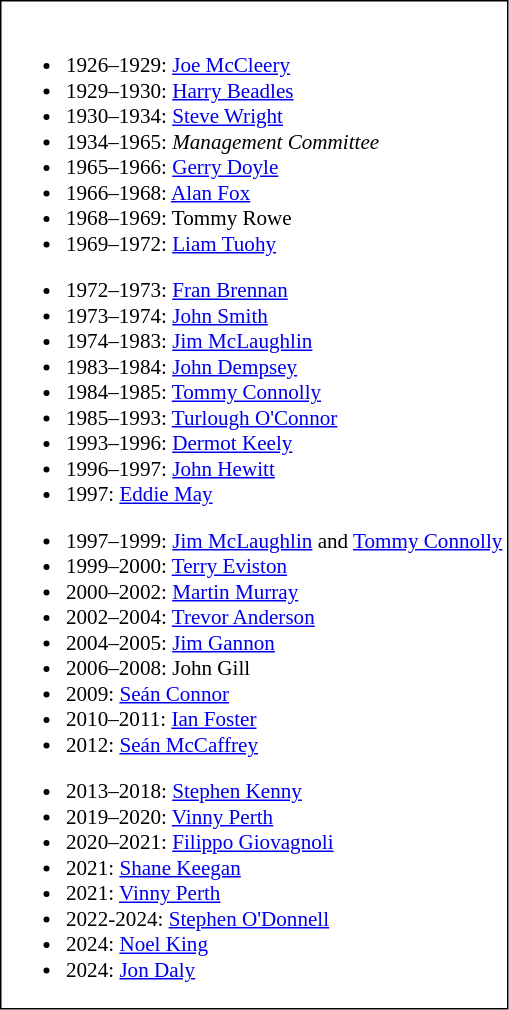<table class="toccolours" style="border: #000000 solid 1px; background: #FFFFFF; font-size: 88%">
<tr>
<td><br><ul><li>1926–1929: <a href='#'>Joe McCleery</a></li><li>1929–1930: <a href='#'>Harry Beadles</a></li><li>1930–1934: <a href='#'>Steve Wright</a></li><li>1934–1965: <em>Management Committee</em></li><li>1965–1966: <a href='#'>Gerry Doyle</a></li><li>1966–1968: <a href='#'>Alan Fox</a></li><li>1968–1969: Tommy Rowe</li><li>1969–1972: <a href='#'>Liam Tuohy</a></li></ul><ul><li>1972–1973: <a href='#'>Fran Brennan</a></li><li>1973–1974: <a href='#'>John Smith</a></li><li>1974–1983: <a href='#'>Jim McLaughlin</a></li><li>1983–1984: <a href='#'>John Dempsey</a></li><li>1984–1985: <a href='#'>Tommy Connolly</a></li><li>1985–1993: <a href='#'>Turlough O'Connor</a></li><li>1993–1996: <a href='#'>Dermot Keely</a></li><li>1996–1997: <a href='#'>John Hewitt</a></li><li>1997: <a href='#'>Eddie May</a></li></ul><ul><li>1997–1999: <a href='#'>Jim McLaughlin</a> and <a href='#'>Tommy Connolly</a></li><li>1999–2000: <a href='#'>Terry Eviston</a></li><li>2000–2002: <a href='#'>Martin Murray</a></li><li>2002–2004: <a href='#'>Trevor Anderson</a></li><li>2004–2005: <a href='#'>Jim Gannon</a></li><li>2006–2008: John Gill</li><li>2009: <a href='#'>Seán Connor</a></li><li>2010–2011: <a href='#'>Ian Foster</a></li><li>2012: <a href='#'>Seán McCaffrey</a></li></ul><ul><li>2013–2018: <a href='#'>Stephen Kenny</a></li><li>2019–2020: <a href='#'>Vinny Perth</a></li><li>2020–2021: <a href='#'>Filippo Giovagnoli</a></li><li>2021: <a href='#'>Shane Keegan</a></li><li>2021: <a href='#'>Vinny Perth</a></li><li>2022-2024: <a href='#'>Stephen O'Donnell</a></li><li>2024: <a href='#'>Noel King</a></li><li>2024: <a href='#'>Jon Daly</a></li></ul></td>
</tr>
</table>
